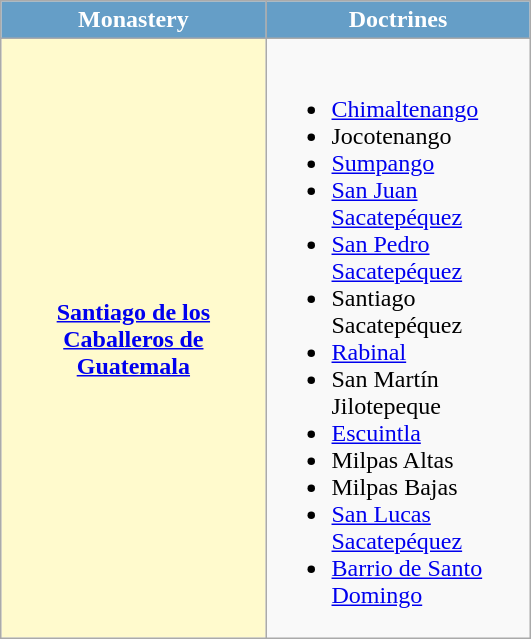<table class="wikitable sortable" width=28%>
<tr style="color:white;">
<th style="background:#659ec7;" align=center>Monastery</th>
<th style="background:#659ec7;" align=center>Doctrines</th>
</tr>
<tr>
<th style="background:lemonchiffon;"><a href='#'>Santiago de los Caballeros de Guatemala</a></th>
<td><br><ul><li><a href='#'>Chimaltenango</a></li><li>Jocotenango</li><li><a href='#'>Sumpango</a></li><li><a href='#'>San Juan Sacatepéquez</a></li><li><a href='#'>San Pedro Sacatepéquez</a></li><li>Santiago Sacatepéquez</li><li><a href='#'>Rabinal</a></li><li>San Martín Jilotepeque</li><li><a href='#'>Escuintla</a></li><li>Milpas Altas</li><li>Milpas Bajas</li><li><a href='#'>San Lucas Sacatepéquez</a></li><li><a href='#'>Barrio de Santo Domingo</a></li></ul></td>
</tr>
</table>
